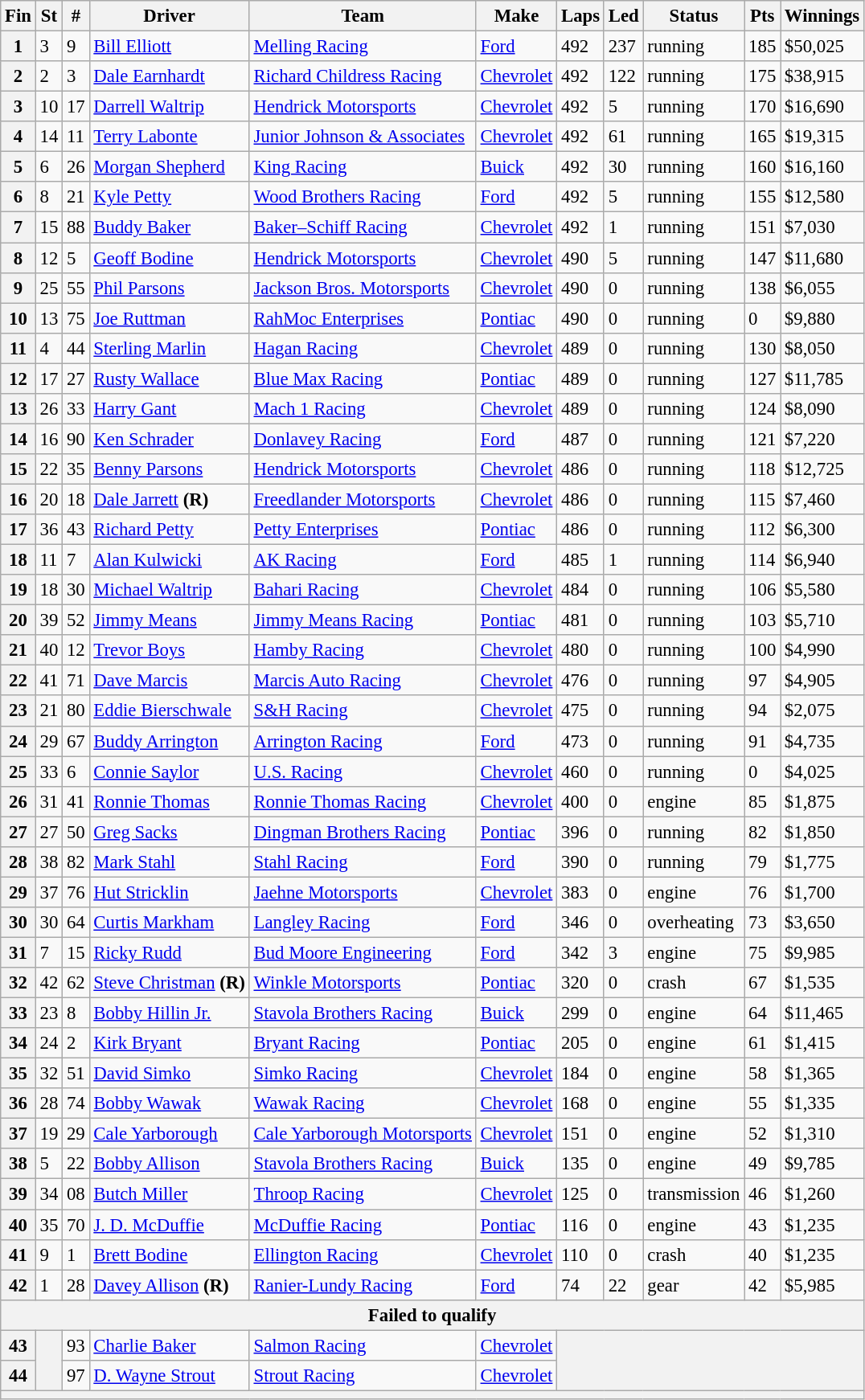<table class="wikitable" style="font-size:95%">
<tr>
<th>Fin</th>
<th>St</th>
<th>#</th>
<th>Driver</th>
<th>Team</th>
<th>Make</th>
<th>Laps</th>
<th>Led</th>
<th>Status</th>
<th>Pts</th>
<th>Winnings</th>
</tr>
<tr>
<th>1</th>
<td>3</td>
<td>9</td>
<td><a href='#'>Bill Elliott</a></td>
<td><a href='#'>Melling Racing</a></td>
<td><a href='#'>Ford</a></td>
<td>492</td>
<td>237</td>
<td>running</td>
<td>185</td>
<td>$50,025</td>
</tr>
<tr>
<th>2</th>
<td>2</td>
<td>3</td>
<td><a href='#'>Dale Earnhardt</a></td>
<td><a href='#'>Richard Childress Racing</a></td>
<td><a href='#'>Chevrolet</a></td>
<td>492</td>
<td>122</td>
<td>running</td>
<td>175</td>
<td>$38,915</td>
</tr>
<tr>
<th>3</th>
<td>10</td>
<td>17</td>
<td><a href='#'>Darrell Waltrip</a></td>
<td><a href='#'>Hendrick Motorsports</a></td>
<td><a href='#'>Chevrolet</a></td>
<td>492</td>
<td>5</td>
<td>running</td>
<td>170</td>
<td>$16,690</td>
</tr>
<tr>
<th>4</th>
<td>14</td>
<td>11</td>
<td><a href='#'>Terry Labonte</a></td>
<td><a href='#'>Junior Johnson & Associates</a></td>
<td><a href='#'>Chevrolet</a></td>
<td>492</td>
<td>61</td>
<td>running</td>
<td>165</td>
<td>$19,315</td>
</tr>
<tr>
<th>5</th>
<td>6</td>
<td>26</td>
<td><a href='#'>Morgan Shepherd</a></td>
<td><a href='#'>King Racing</a></td>
<td><a href='#'>Buick</a></td>
<td>492</td>
<td>30</td>
<td>running</td>
<td>160</td>
<td>$16,160</td>
</tr>
<tr>
<th>6</th>
<td>8</td>
<td>21</td>
<td><a href='#'>Kyle Petty</a></td>
<td><a href='#'>Wood Brothers Racing</a></td>
<td><a href='#'>Ford</a></td>
<td>492</td>
<td>5</td>
<td>running</td>
<td>155</td>
<td>$12,580</td>
</tr>
<tr>
<th>7</th>
<td>15</td>
<td>88</td>
<td><a href='#'>Buddy Baker</a></td>
<td><a href='#'>Baker–Schiff Racing</a></td>
<td><a href='#'>Chevrolet</a></td>
<td>492</td>
<td>1</td>
<td>running</td>
<td>151</td>
<td>$7,030</td>
</tr>
<tr>
<th>8</th>
<td>12</td>
<td>5</td>
<td><a href='#'>Geoff Bodine</a></td>
<td><a href='#'>Hendrick Motorsports</a></td>
<td><a href='#'>Chevrolet</a></td>
<td>490</td>
<td>5</td>
<td>running</td>
<td>147</td>
<td>$11,680</td>
</tr>
<tr>
<th>9</th>
<td>25</td>
<td>55</td>
<td><a href='#'>Phil Parsons</a></td>
<td><a href='#'>Jackson Bros. Motorsports</a></td>
<td><a href='#'>Chevrolet</a></td>
<td>490</td>
<td>0</td>
<td>running</td>
<td>138</td>
<td>$6,055</td>
</tr>
<tr>
<th>10</th>
<td>13</td>
<td>75</td>
<td><a href='#'>Joe Ruttman</a></td>
<td><a href='#'>RahMoc Enterprises</a></td>
<td><a href='#'>Pontiac</a></td>
<td>490</td>
<td>0</td>
<td>running</td>
<td>0</td>
<td>$9,880</td>
</tr>
<tr>
<th>11</th>
<td>4</td>
<td>44</td>
<td><a href='#'>Sterling Marlin</a></td>
<td><a href='#'>Hagan Racing</a></td>
<td><a href='#'>Chevrolet</a></td>
<td>489</td>
<td>0</td>
<td>running</td>
<td>130</td>
<td>$8,050</td>
</tr>
<tr>
<th>12</th>
<td>17</td>
<td>27</td>
<td><a href='#'>Rusty Wallace</a></td>
<td><a href='#'>Blue Max Racing</a></td>
<td><a href='#'>Pontiac</a></td>
<td>489</td>
<td>0</td>
<td>running</td>
<td>127</td>
<td>$11,785</td>
</tr>
<tr>
<th>13</th>
<td>26</td>
<td>33</td>
<td><a href='#'>Harry Gant</a></td>
<td><a href='#'>Mach 1 Racing</a></td>
<td><a href='#'>Chevrolet</a></td>
<td>489</td>
<td>0</td>
<td>running</td>
<td>124</td>
<td>$8,090</td>
</tr>
<tr>
<th>14</th>
<td>16</td>
<td>90</td>
<td><a href='#'>Ken Schrader</a></td>
<td><a href='#'>Donlavey Racing</a></td>
<td><a href='#'>Ford</a></td>
<td>487</td>
<td>0</td>
<td>running</td>
<td>121</td>
<td>$7,220</td>
</tr>
<tr>
<th>15</th>
<td>22</td>
<td>35</td>
<td><a href='#'>Benny Parsons</a></td>
<td><a href='#'>Hendrick Motorsports</a></td>
<td><a href='#'>Chevrolet</a></td>
<td>486</td>
<td>0</td>
<td>running</td>
<td>118</td>
<td>$12,725</td>
</tr>
<tr>
<th>16</th>
<td>20</td>
<td>18</td>
<td><a href='#'>Dale Jarrett</a> <strong>(R)</strong></td>
<td><a href='#'>Freedlander Motorsports</a></td>
<td><a href='#'>Chevrolet</a></td>
<td>486</td>
<td>0</td>
<td>running</td>
<td>115</td>
<td>$7,460</td>
</tr>
<tr>
<th>17</th>
<td>36</td>
<td>43</td>
<td><a href='#'>Richard Petty</a></td>
<td><a href='#'>Petty Enterprises</a></td>
<td><a href='#'>Pontiac</a></td>
<td>486</td>
<td>0</td>
<td>running</td>
<td>112</td>
<td>$6,300</td>
</tr>
<tr>
<th>18</th>
<td>11</td>
<td>7</td>
<td><a href='#'>Alan Kulwicki</a></td>
<td><a href='#'>AK Racing</a></td>
<td><a href='#'>Ford</a></td>
<td>485</td>
<td>1</td>
<td>running</td>
<td>114</td>
<td>$6,940</td>
</tr>
<tr>
<th>19</th>
<td>18</td>
<td>30</td>
<td><a href='#'>Michael Waltrip</a></td>
<td><a href='#'>Bahari Racing</a></td>
<td><a href='#'>Chevrolet</a></td>
<td>484</td>
<td>0</td>
<td>running</td>
<td>106</td>
<td>$5,580</td>
</tr>
<tr>
<th>20</th>
<td>39</td>
<td>52</td>
<td><a href='#'>Jimmy Means</a></td>
<td><a href='#'>Jimmy Means Racing</a></td>
<td><a href='#'>Pontiac</a></td>
<td>481</td>
<td>0</td>
<td>running</td>
<td>103</td>
<td>$5,710</td>
</tr>
<tr>
<th>21</th>
<td>40</td>
<td>12</td>
<td><a href='#'>Trevor Boys</a></td>
<td><a href='#'>Hamby Racing</a></td>
<td><a href='#'>Chevrolet</a></td>
<td>480</td>
<td>0</td>
<td>running</td>
<td>100</td>
<td>$4,990</td>
</tr>
<tr>
<th>22</th>
<td>41</td>
<td>71</td>
<td><a href='#'>Dave Marcis</a></td>
<td><a href='#'>Marcis Auto Racing</a></td>
<td><a href='#'>Chevrolet</a></td>
<td>476</td>
<td>0</td>
<td>running</td>
<td>97</td>
<td>$4,905</td>
</tr>
<tr>
<th>23</th>
<td>21</td>
<td>80</td>
<td><a href='#'>Eddie Bierschwale</a></td>
<td><a href='#'>S&H Racing</a></td>
<td><a href='#'>Chevrolet</a></td>
<td>475</td>
<td>0</td>
<td>running</td>
<td>94</td>
<td>$2,075</td>
</tr>
<tr>
<th>24</th>
<td>29</td>
<td>67</td>
<td><a href='#'>Buddy Arrington</a></td>
<td><a href='#'>Arrington Racing</a></td>
<td><a href='#'>Ford</a></td>
<td>473</td>
<td>0</td>
<td>running</td>
<td>91</td>
<td>$4,735</td>
</tr>
<tr>
<th>25</th>
<td>33</td>
<td>6</td>
<td><a href='#'>Connie Saylor</a></td>
<td><a href='#'>U.S. Racing</a></td>
<td><a href='#'>Chevrolet</a></td>
<td>460</td>
<td>0</td>
<td>running</td>
<td>0</td>
<td>$4,025</td>
</tr>
<tr>
<th>26</th>
<td>31</td>
<td>41</td>
<td><a href='#'>Ronnie Thomas</a></td>
<td><a href='#'>Ronnie Thomas Racing</a></td>
<td><a href='#'>Chevrolet</a></td>
<td>400</td>
<td>0</td>
<td>engine</td>
<td>85</td>
<td>$1,875</td>
</tr>
<tr>
<th>27</th>
<td>27</td>
<td>50</td>
<td><a href='#'>Greg Sacks</a></td>
<td><a href='#'>Dingman Brothers Racing</a></td>
<td><a href='#'>Pontiac</a></td>
<td>396</td>
<td>0</td>
<td>running</td>
<td>82</td>
<td>$1,850</td>
</tr>
<tr>
<th>28</th>
<td>38</td>
<td>82</td>
<td><a href='#'>Mark Stahl</a></td>
<td><a href='#'>Stahl Racing</a></td>
<td><a href='#'>Ford</a></td>
<td>390</td>
<td>0</td>
<td>running</td>
<td>79</td>
<td>$1,775</td>
</tr>
<tr>
<th>29</th>
<td>37</td>
<td>76</td>
<td><a href='#'>Hut Stricklin</a></td>
<td><a href='#'>Jaehne Motorsports</a></td>
<td><a href='#'>Chevrolet</a></td>
<td>383</td>
<td>0</td>
<td>engine</td>
<td>76</td>
<td>$1,700</td>
</tr>
<tr>
<th>30</th>
<td>30</td>
<td>64</td>
<td><a href='#'>Curtis Markham</a></td>
<td><a href='#'>Langley Racing</a></td>
<td><a href='#'>Ford</a></td>
<td>346</td>
<td>0</td>
<td>overheating</td>
<td>73</td>
<td>$3,650</td>
</tr>
<tr>
<th>31</th>
<td>7</td>
<td>15</td>
<td><a href='#'>Ricky Rudd</a></td>
<td><a href='#'>Bud Moore Engineering</a></td>
<td><a href='#'>Ford</a></td>
<td>342</td>
<td>3</td>
<td>engine</td>
<td>75</td>
<td>$9,985</td>
</tr>
<tr>
<th>32</th>
<td>42</td>
<td>62</td>
<td><a href='#'>Steve Christman</a> <strong>(R)</strong></td>
<td><a href='#'>Winkle Motorsports</a></td>
<td><a href='#'>Pontiac</a></td>
<td>320</td>
<td>0</td>
<td>crash</td>
<td>67</td>
<td>$1,535</td>
</tr>
<tr>
<th>33</th>
<td>23</td>
<td>8</td>
<td><a href='#'>Bobby Hillin Jr.</a></td>
<td><a href='#'>Stavola Brothers Racing</a></td>
<td><a href='#'>Buick</a></td>
<td>299</td>
<td>0</td>
<td>engine</td>
<td>64</td>
<td>$11,465</td>
</tr>
<tr>
<th>34</th>
<td>24</td>
<td>2</td>
<td><a href='#'>Kirk Bryant</a></td>
<td><a href='#'>Bryant Racing</a></td>
<td><a href='#'>Pontiac</a></td>
<td>205</td>
<td>0</td>
<td>engine</td>
<td>61</td>
<td>$1,415</td>
</tr>
<tr>
<th>35</th>
<td>32</td>
<td>51</td>
<td><a href='#'>David Simko</a></td>
<td><a href='#'>Simko Racing</a></td>
<td><a href='#'>Chevrolet</a></td>
<td>184</td>
<td>0</td>
<td>engine</td>
<td>58</td>
<td>$1,365</td>
</tr>
<tr>
<th>36</th>
<td>28</td>
<td>74</td>
<td><a href='#'>Bobby Wawak</a></td>
<td><a href='#'>Wawak Racing</a></td>
<td><a href='#'>Chevrolet</a></td>
<td>168</td>
<td>0</td>
<td>engine</td>
<td>55</td>
<td>$1,335</td>
</tr>
<tr>
<th>37</th>
<td>19</td>
<td>29</td>
<td><a href='#'>Cale Yarborough</a></td>
<td><a href='#'>Cale Yarborough Motorsports</a></td>
<td><a href='#'>Chevrolet</a></td>
<td>151</td>
<td>0</td>
<td>engine</td>
<td>52</td>
<td>$1,310</td>
</tr>
<tr>
<th>38</th>
<td>5</td>
<td>22</td>
<td><a href='#'>Bobby Allison</a></td>
<td><a href='#'>Stavola Brothers Racing</a></td>
<td><a href='#'>Buick</a></td>
<td>135</td>
<td>0</td>
<td>engine</td>
<td>49</td>
<td>$9,785</td>
</tr>
<tr>
<th>39</th>
<td>34</td>
<td>08</td>
<td><a href='#'>Butch Miller</a></td>
<td><a href='#'>Throop Racing</a></td>
<td><a href='#'>Chevrolet</a></td>
<td>125</td>
<td>0</td>
<td>transmission</td>
<td>46</td>
<td>$1,260</td>
</tr>
<tr>
<th>40</th>
<td>35</td>
<td>70</td>
<td><a href='#'>J. D. McDuffie</a></td>
<td><a href='#'>McDuffie Racing</a></td>
<td><a href='#'>Pontiac</a></td>
<td>116</td>
<td>0</td>
<td>engine</td>
<td>43</td>
<td>$1,235</td>
</tr>
<tr>
<th>41</th>
<td>9</td>
<td>1</td>
<td><a href='#'>Brett Bodine</a></td>
<td><a href='#'>Ellington Racing</a></td>
<td><a href='#'>Chevrolet</a></td>
<td>110</td>
<td>0</td>
<td>crash</td>
<td>40</td>
<td>$1,235</td>
</tr>
<tr>
<th>42</th>
<td>1</td>
<td>28</td>
<td><a href='#'>Davey Allison</a> <strong>(R)</strong></td>
<td><a href='#'>Ranier-Lundy Racing</a></td>
<td><a href='#'>Ford</a></td>
<td>74</td>
<td>22</td>
<td>gear</td>
<td>42</td>
<td>$5,985</td>
</tr>
<tr>
<th colspan="11">Failed to qualify</th>
</tr>
<tr>
<th>43</th>
<th rowspan="2"></th>
<td>93</td>
<td><a href='#'>Charlie Baker</a></td>
<td><a href='#'>Salmon Racing</a></td>
<td><a href='#'>Chevrolet</a></td>
<th colspan="5" rowspan="2"></th>
</tr>
<tr>
<th>44</th>
<td>97</td>
<td><a href='#'>D. Wayne Strout</a></td>
<td><a href='#'>Strout Racing</a></td>
<td><a href='#'>Chevrolet</a></td>
</tr>
<tr>
<th colspan="11"></th>
</tr>
</table>
